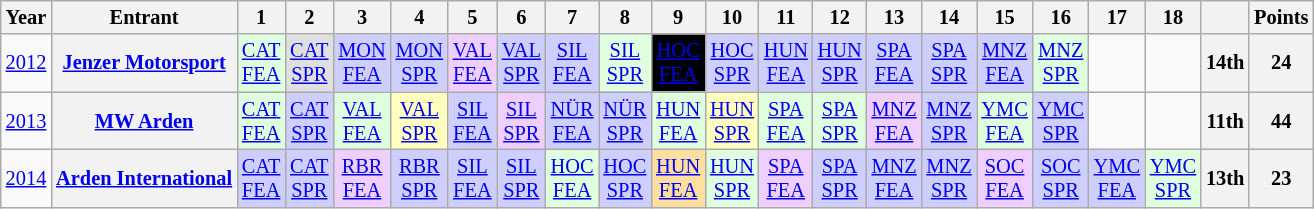<table class="wikitable" style="text-align:center; font-size:85%">
<tr>
<th>Year</th>
<th>Entrant</th>
<th>1</th>
<th>2</th>
<th>3</th>
<th>4</th>
<th>5</th>
<th>6</th>
<th>7</th>
<th>8</th>
<th>9</th>
<th>10</th>
<th>11</th>
<th>12</th>
<th>13</th>
<th>14</th>
<th>15</th>
<th>16</th>
<th>17</th>
<th>18</th>
<th></th>
<th>Points</th>
</tr>
<tr>
<td><a href='#'>2012</a></td>
<th nowrap><a href='#'>Jenzer Motorsport</a></th>
<td style="background:#dfffdf;"><a href='#'>CAT<br>FEA</a><br></td>
<td style="background:#dfdfdf;"><a href='#'>CAT<br>SPR</a><br></td>
<td style="background:#cfcfff;"><a href='#'>MON<br>FEA</a><br></td>
<td style="background:#cfcfff;"><a href='#'>MON<br>SPR</a><br></td>
<td style="background:#efcfff;"><a href='#'>VAL<br>FEA</a><br></td>
<td style="background:#cfcfff;"><a href='#'>VAL<br>SPR</a><br></td>
<td style="background:#cfcfff;"><a href='#'>SIL<br>FEA</a><br></td>
<td style="background:#dfffdf;"><a href='#'>SIL<br>SPR</a><br></td>
<td style="background:#000000; color:white"><a href='#'><span>HOC<br>FEA</span></a><br></td>
<td style="background:#cfcfff;"><a href='#'>HOC<br>SPR</a><br></td>
<td style="background:#cfcfff;"><a href='#'>HUN<br>FEA</a><br></td>
<td style="background:#cfcfff;"><a href='#'>HUN<br>SPR</a><br></td>
<td style="background:#cfcfff;"><a href='#'>SPA<br>FEA</a><br></td>
<td style="background:#cfcfff;"><a href='#'>SPA<br>SPR</a><br></td>
<td style="background:#cfcfff;"><a href='#'>MNZ<br>FEA</a><br></td>
<td style="background:#dfffdf;"><a href='#'>MNZ<br>SPR</a><br></td>
<td></td>
<td></td>
<th>14th</th>
<th>24</th>
</tr>
<tr>
<td><a href='#'>2013</a></td>
<th nowrap><a href='#'>MW Arden</a></th>
<td style="background:#DFFFDF;"><a href='#'>CAT<br>FEA</a><br></td>
<td style="background:#CFCFFF;"><a href='#'>CAT<br>SPR</a><br></td>
<td style="background:#DFFFDF;"><a href='#'>VAL<br>FEA</a><br></td>
<td style="background:#FFFFBF;"><a href='#'>VAL<br>SPR</a><br></td>
<td style="background:#CFCFFF;"><a href='#'>SIL<br>FEA</a><br></td>
<td style="background:#EFCFFF;"><a href='#'>SIL<br>SPR</a><br></td>
<td style="background:#CFCFFF;"><a href='#'>NÜR<br>FEA</a><br></td>
<td style="background:#CFCFFF;"><a href='#'>NÜR<br>SPR</a><br></td>
<td style="background:#DFFFDF;"><a href='#'>HUN<br>FEA</a><br></td>
<td style="background:#FFFFBF;"><a href='#'>HUN<br>SPR</a><br></td>
<td style="background:#DFFFDF;"><a href='#'>SPA<br>FEA</a><br></td>
<td style="background:#DFFFDF;"><a href='#'>SPA<br>SPR</a><br></td>
<td style="background:#EFCFFF;"><a href='#'>MNZ<br>FEA</a><br></td>
<td style="background:#CFCFFF;"><a href='#'>MNZ<br>SPR</a><br></td>
<td style="background:#DFFFDF;"><a href='#'>YMC<br>FEA</a><br></td>
<td style="background:#CFCFFF;"><a href='#'>YMC<br>SPR</a><br></td>
<td></td>
<td></td>
<th>11th</th>
<th>44</th>
</tr>
<tr>
<td><a href='#'>2014</a></td>
<th nowrap><a href='#'>Arden International</a></th>
<td style="background:#CFCFFF;"><a href='#'>CAT<br>FEA</a><br></td>
<td style="background:#CFCFFF;"><a href='#'>CAT<br>SPR</a><br></td>
<td style="background:#EFCFFF;"><a href='#'>RBR<br>FEA</a><br></td>
<td style="background:#CFCFFF;"><a href='#'>RBR<br>SPR</a><br></td>
<td style="background:#CFCFFF;"><a href='#'>SIL<br>FEA</a><br></td>
<td style="background:#CFCFFF;"><a href='#'>SIL<br>SPR</a><br></td>
<td style="background:#DFFFDF;"><a href='#'>HOC<br>FEA</a><br></td>
<td style="background:#CFCFFF;"><a href='#'>HOC<br>SPR</a><br></td>
<td style="background:#FFDF9F;"><a href='#'>HUN<br>FEA</a><br></td>
<td style="background:#DFFFDF;"><a href='#'>HUN<br>SPR</a><br></td>
<td style="background:#EFCFFF;"><a href='#'>SPA<br>FEA</a><br></td>
<td style="background:#CFCFFF;"><a href='#'>SPA<br>SPR</a><br></td>
<td style="background:#CFCFFF;"><a href='#'>MNZ<br>FEA</a><br></td>
<td style="background:#CFCFFF;"><a href='#'>MNZ<br>SPR</a><br></td>
<td style="background:#EFCFFF;"><a href='#'>SOC<br>FEA</a><br></td>
<td style="background:#CFCFFF;"><a href='#'>SOC<br>SPR</a><br></td>
<td style="background:#CFCFFF;"><a href='#'>YMC<br>FEA</a><br></td>
<td style="background:#DFFFDF;"><a href='#'>YMC<br>SPR</a><br></td>
<th>13th</th>
<th>23</th>
</tr>
</table>
